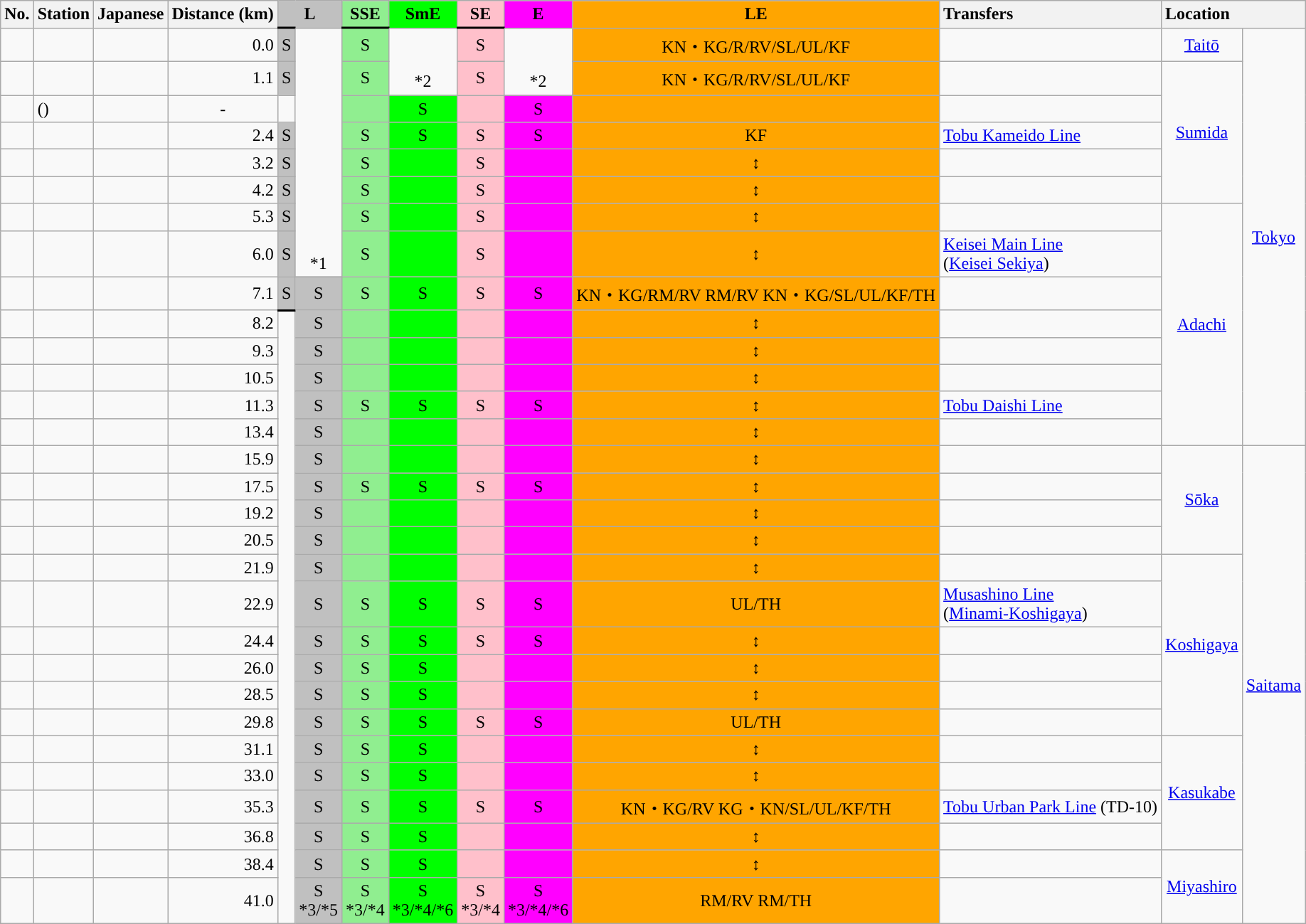<table class="wikitable">
<tr style="text-align: center;">
<th style="text-align: left">No.</th>
<th style="text-align: left">Station</th>
<th style="text-align: left">Japanese</th>
<th style="text-align: right">Distance (km)</th>
<th style="background: silver" colspan="2">L</th>
<th style="background: lightgreen">SSE</th>
<th style="background: lime">SmE</th>
<th style="background: pink">SE</th>
<th style="background: magenta">E</th>
<th style="background: orange">LE</th>
<th style="text-align: left">Transfers</th>
<th style="text-align: left" colspan="2">Location</th>
</tr>
<tr style="text-align: center; ">
<td style="text-align: left"></td>
<td style="text-align: left"></td>
<td style="text-align: left"></td>
<td style="text-align: right">0.0</td>
<td style="background: silver; border-top: solid 2px black">S</td>
<td valign="bottom" rowspan="8">*1</td>
<td style="background: lightgreen; border-top: solid 2px black">S</td>
<td valign="bottom" rowspan="2">*2</td>
<td style="background: pink; border-top: solid 2px black">S</td>
<td valign="bottom" rowspan="2">*2</td>
<td style="background: orange">KN・KG/R/RV/SL/UL/KF</td>
<td style="text-align: left"></td>
<td><a href='#'>Taitō</a></td>
<td rowspan="14"><a href='#'>Tokyo</a></td>
</tr>
<tr style="text-align: center; ">
<td style="text-align: left"></td>
<td style="text-align: left"></td>
<td style="text-align: left"></td>
<td style="text-align: right">1.1</td>
<td style="background: silver">S</td>
<td style="background: lightgreen">S</td>
<td style="background: pink">S</td>
<td style="background: orange">KN・KG/R/RV/SL/UL/KF</td>
<td style="text-align: left"> </td>
<td rowspan="5"><a href='#'>Sumida</a></td>
</tr>
<tr style="text-align: center; ">
<td style="text-align: left"></td>
<td style="text-align: left">()</td>
<td style="text-align: left"></td>
<td style="text-align: center">-</td>
<td> </td>
<td style="background: lightgreen"> </td>
<td style="background: lime">S</td>
<td style="background: pink"> </td>
<td style="background: magenta">S</td>
<td style="background: orange"></td>
<td style="text-align: left"></td>
</tr>
<tr style="text-align: center; ">
<td style="text-align: left"></td>
<td style="text-align: left"></td>
<td style="text-align: left"></td>
<td style="text-align: right">2.4</td>
<td style="background: silver">S</td>
<td style="background: lightgreen">S</td>
<td style="background: lime">S</td>
<td style="background: pink">S</td>
<td style="background: magenta">S</td>
<td style="background: orange">KF</td>
<td style="text-align: left"> <a href='#'>Tobu Kameido Line</a></td>
</tr>
<tr style="text-align: center; ">
<td style="text-align: left"></td>
<td style="text-align: left"></td>
<td style="text-align: left"></td>
<td style="text-align: right">3.2</td>
<td style="background: silver">S</td>
<td style="background: lightgreen">S</td>
<td style="background: lime"> </td>
<td style="background: pink">S</td>
<td style="background: magenta"> </td>
<td style="background: orange">↕</td>
<td style="text-align: left"> </td>
</tr>
<tr style="text-align: center; ">
<td style="text-align: left"></td>
<td style="text-align: left"></td>
<td style="text-align: left"></td>
<td style="text-align: right">4.2</td>
<td style="background: silver">S</td>
<td style="background: lightgreen">S</td>
<td style="background: lime"> </td>
<td style="background: pink">S</td>
<td style="background: magenta"> </td>
<td style="background: orange">↕</td>
<td style="text-align: left"> </td>
</tr>
<tr style="text-align: center; ">
<td style="text-align: left"></td>
<td style="text-align: left"></td>
<td style="text-align: left"></td>
<td style="text-align: right">5.3</td>
<td style="background: silver">S</td>
<td style="background: lightgreen">S</td>
<td style="background: lime"> </td>
<td style="background: pink">S</td>
<td style="background: magenta"> </td>
<td style="background: orange">↕</td>
<td> </td>
<td rowspan="8"><a href='#'>Adachi</a></td>
</tr>
<tr style="text-align: center; ">
<td style="text-align: left"></td>
<td style="text-align: left"></td>
<td style="text-align: left"></td>
<td style="text-align: right">6.0</td>
<td style="background: silver">S</td>
<td style="background: lightgreen">S</td>
<td style="background: lime"> </td>
<td style="background: pink">S</td>
<td style="background: magenta"> </td>
<td style="background: orange">↕</td>
<td style="text-align: left"> <a href='#'>Keisei Main Line</a><br>(<a href='#'>Keisei Sekiya</a>)</td>
</tr>
<tr style="text-align: center; ">
<td style="text-align: left"></td>
<td style="text-align: left"></td>
<td style="text-align: left"></td>
<td style="text-align: right">7.1</td>
<td style="background: silver; border-bottom: solid 2px black">S</td>
<td style="background: silver">S</td>
<td style="background: lightgreen">S</td>
<td style="background: lime">S</td>
<td style="background: pink">S</td>
<td style="background: magenta">S</td>
<td style="background: orange">KN・KG/RM/RV RM/RV KN・KG/SL/UL/KF/TH</td>
<td style="text-align: left"></td>
</tr>
<tr style="text-align: center; ">
<td style="text-align: left"></td>
<td style="text-align: left"></td>
<td style="text-align: left"></td>
<td style="text-align: right">8.2</td>
<td rowspan="21"> </td>
<td style="background: silver">S</td>
<td style="background: lightgreen"> </td>
<td style="background: lime"> </td>
<td style="background: pink"> </td>
<td style="background: magenta"> </td>
<td style="background: orange">↕</td>
<td style="text-align: left"> </td>
</tr>
<tr style="text-align: center; ">
<td style="text-align: left"></td>
<td style="text-align: left"></td>
<td style="text-align: left"></td>
<td style="text-align: right">9.3</td>
<td style="background: silver">S</td>
<td style="background: lightgreen"> </td>
<td style="background: lime"> </td>
<td style="background: pink"> </td>
<td style="background: magenta"> </td>
<td style="background: orange">↕</td>
<td style="text-align: left"> </td>
</tr>
<tr style="text-align: center; ">
<td style="text-align: left"></td>
<td style="text-align: left"></td>
<td style="text-align: left"></td>
<td style="text-align: right">10.5</td>
<td style="background: silver">S</td>
<td style="background: lightgreen"> </td>
<td style="background: lime"> </td>
<td style="background: pink"> </td>
<td style="background: magenta"> </td>
<td style="background: orange">↕</td>
<td style="text-align: left"> </td>
</tr>
<tr style="text-align: center; ">
<td style="text-align: left"></td>
<td style="text-align: left"></td>
<td style="text-align: left"></td>
<td style="text-align: right">11.3</td>
<td style="background: silver">S</td>
<td style="background: lightgreen">S</td>
<td style="background: lime">S</td>
<td style="background: pink">S</td>
<td style="background: magenta">S</td>
<td style="background: orange">↕</td>
<td style="text-align: left"> <a href='#'>Tobu Daishi Line</a></td>
</tr>
<tr style="text-align: center; ">
<td style="text-align: left"></td>
<td style="text-align: left"></td>
<td style="text-align: left"></td>
<td style="text-align: right">13.4</td>
<td style="background: silver">S</td>
<td style="background: lightgreen"> </td>
<td style="background: lime"> </td>
<td style="background: pink"> </td>
<td style="background: magenta"> </td>
<td style="background: orange">↕</td>
<td style="text-align: left"> </td>
</tr>
<tr style="text-align: center; ">
<td style="text-align: left"></td>
<td style="text-align: left"></td>
<td style="text-align: left"></td>
<td style="text-align: right">15.9</td>
<td style="background: silver">S</td>
<td style="background: lightgreen"> </td>
<td style="background: lime"> </td>
<td style="background: pink"> </td>
<td style="background: magenta"> </td>
<td style="background: orange">↕</td>
<td style="text-align: left"> </td>
<td rowspan="4"><a href='#'>Sōka</a></td>
<td rowspan="16"><a href='#'>Saitama</a></td>
</tr>
<tr style="text-align: center; ">
<td style="text-align: left"></td>
<td style="text-align: left"></td>
<td style="text-align: left"></td>
<td style="text-align: right">17.5</td>
<td style="background: silver">S</td>
<td style="background: lightgreen">S</td>
<td style="background: lime">S</td>
<td style="background: pink">S</td>
<td style="background: magenta">S</td>
<td style="background: orange">↕</td>
<td style="text-align: left"> </td>
</tr>
<tr style="text-align: center; ">
<td style="text-align: left"></td>
<td style="text-align: left"></td>
<td style="text-align: left"></td>
<td style="text-align: right">19.2</td>
<td style="background: silver">S</td>
<td style="background: lightgreen"> </td>
<td style="background: lime"> </td>
<td style="background: pink"> </td>
<td style="background: magenta"> </td>
<td style="background: orange">↕</td>
<td style="text-align: left"> </td>
</tr>
<tr style="text-align: center; ">
<td style="text-align: left"></td>
<td style="text-align: left"></td>
<td style="text-align: left"></td>
<td style="text-align: right">20.5</td>
<td style="background: silver">S</td>
<td style="background: lightgreen"> </td>
<td style="background: lime"> </td>
<td style="background: pink"> </td>
<td style="background: magenta"> </td>
<td style="background: orange">↕</td>
<td style="text-align: left"> </td>
</tr>
<tr style="text-align: center; ">
<td style="text-align: left"></td>
<td style="text-align: left"></td>
<td style="text-align: left"></td>
<td style="text-align: right">21.9</td>
<td style="background: silver">S</td>
<td style="background: lightgreen"> </td>
<td style="background: lime"> </td>
<td style="background: pink"> </td>
<td style="background: magenta"> </td>
<td style="background: orange">↕</td>
<td style="text-align: left"> </td>
<td rowspan="6"><a href='#'>Koshigaya</a></td>
</tr>
<tr style="text-align: center; ">
<td style="text-align: left"></td>
<td style="text-align: left"></td>
<td style="text-align: left"></td>
<td style="text-align: right">22.9</td>
<td style="background: silver">S</td>
<td style="background: lightgreen">S</td>
<td style="background: lime">S</td>
<td style="background: pink">S</td>
<td style="background: magenta">S</td>
<td style="background: orange">UL/TH</td>
<td style="text-align: left"> <a href='#'>Musashino Line</a><br>(<a href='#'>Minami-Koshigaya</a>)</td>
</tr>
<tr style="text-align: center; ">
<td style="text-align: left"></td>
<td style="text-align: left"></td>
<td style="text-align: left"></td>
<td style="text-align: right">24.4</td>
<td style="background: silver">S</td>
<td style="background: lightgreen">S</td>
<td style="background: lime">S</td>
<td style="background: pink">S</td>
<td style="background: magenta">S</td>
<td style="background: orange">↕</td>
<td style="text-align: left"> </td>
</tr>
<tr style="text-align: center; ">
<td style="text-align: left"></td>
<td style="text-align: left"></td>
<td style="text-align: left"></td>
<td style="text-align: right">26.0</td>
<td style="background: silver">S</td>
<td style="background: lightgreen">S</td>
<td style="background: lime">S</td>
<td style="background: pink"> </td>
<td style="background: magenta"> </td>
<td style="background: orange">↕</td>
<td style="text-align: left"> </td>
</tr>
<tr style="text-align: center; ">
<td style="text-align: left"></td>
<td style="text-align: left"></td>
<td style="text-align: left"></td>
<td style="text-align: right">28.5</td>
<td style="background: silver">S</td>
<td style="background: lightgreen">S</td>
<td style="background: lime">S</td>
<td style="background: pink"> </td>
<td style="background: magenta"> </td>
<td style="background: orange">↕</td>
<td style="text-align: left"> </td>
</tr>
<tr style="text-align: center; ">
<td style="text-align: left"></td>
<td style="text-align: left"></td>
<td style="text-align: left"></td>
<td style="text-align: right">29.8</td>
<td style="background: silver">S</td>
<td style="background: lightgreen">S</td>
<td style="background: lime">S</td>
<td style="background: pink">S</td>
<td style="background: magenta">S</td>
<td style="background: orange">UL/TH</td>
<td style="text-align: left"> </td>
</tr>
<tr style="text-align: center; ">
<td style="text-align: left"></td>
<td style="text-align: left"></td>
<td style="text-align: left"></td>
<td style="text-align: right">31.1</td>
<td style="background: silver">S</td>
<td style="background: lightgreen">S</td>
<td style="background: lime">S</td>
<td style="background: pink"> </td>
<td style="background: magenta"> </td>
<td style="background: orange">↕</td>
<td style="text-align: left"> </td>
<td rowspan="4"><a href='#'>Kasukabe</a></td>
</tr>
<tr style="text-align: center; ">
<td style="text-align: left"></td>
<td style="text-align: left"></td>
<td style="text-align: left"></td>
<td style="text-align: right">33.0</td>
<td style="background: silver">S</td>
<td style="background: lightgreen">S</td>
<td style="background: lime">S</td>
<td style="background: pink"> </td>
<td style="background: magenta"> </td>
<td style="background: orange">↕</td>
<td style="text-align: left"> </td>
</tr>
<tr style="text-align: center; ">
<td style="text-align: left"></td>
<td style="text-align: left"></td>
<td style="text-align: left"></td>
<td style="text-align: right">35.3</td>
<td style="background: silver">S</td>
<td style="background: lightgreen">S</td>
<td style="background: lime">S</td>
<td style="background: pink">S</td>
<td style="background: magenta">S</td>
<td style="background: orange">KN・KG/RV KG・KN/SL/UL/KF/TH</td>
<td style="text-align: left"> <a href='#'>Tobu Urban Park Line</a> (TD-10)</td>
</tr>
<tr style="text-align: center; ">
<td style="text-align: left"></td>
<td style="text-align: left"></td>
<td style="text-align: left"></td>
<td style="text-align: right">36.8</td>
<td style="background: silver">S</td>
<td style="background: lightgreen">S</td>
<td style="background: lime">S</td>
<td style="background: pink"> </td>
<td style="background: magenta"> </td>
<td style="background: orange">↕</td>
<td style="text-align: left"> </td>
</tr>
<tr style="text-align: center; ">
<td style="text-align: left"></td>
<td style="text-align: left"></td>
<td style="text-align: left"></td>
<td style="text-align: right">38.4</td>
<td style="background: silver">S</td>
<td style="background: lightgreen">S</td>
<td style="background: lime">S</td>
<td style="background: pink"> </td>
<td style="background: magenta"> </td>
<td style="background: orange">↕</td>
<td style="text-align: left"> </td>
<td rowspan="2"><a href='#'>Miyashiro</a></td>
</tr>
<tr style="text-align: center; ">
<td style="text-align: left"></td>
<td style="text-align: left"></td>
<td style="text-align: left"></td>
<td style="text-align: right">41.0</td>
<td style="background: silver">S<br>*3/*5</td>
<td style="background: lightgreen">S<br>*3/*4</td>
<td style="background: lime">S<br>*3/*4/*6</td>
<td style="background: pink">S<br>*3/*4</td>
<td style="background: magenta">S<br>*3/*4/*6</td>
<td style="background: orange">RM/RV RM/TH</td>
<td style="text-align: left"></td>
</tr>
</table>
